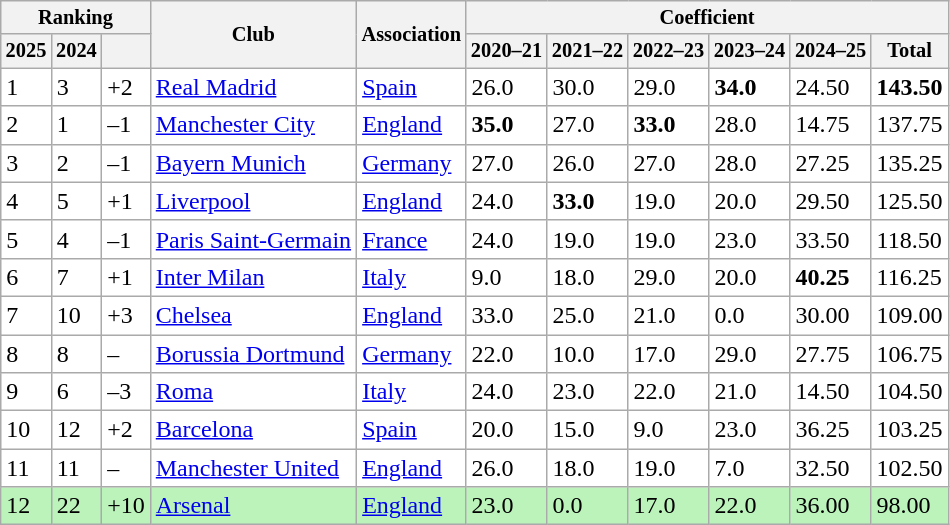<table class="wikitable sortable">
<tr style=font-size:85%>
<th colspan="3">Ranking</th>
<th rowspan="2">Club</th>
<th rowspan="2">Association</th>
<th colspan="6">Coefficient</th>
</tr>
<tr style=font-size:85%>
<th>2025</th>
<th>2024</th>
<th data-sort-type="number"></th>
<th>2020–21</th>
<th>2021–22</th>
<th>2022–23</th>
<th>2023–24</th>
<th>2024–25</th>
<th>Total</th>
</tr>
<tr bgcolor=#FFFFFF>
<td>1</td>
<td>3</td>
<td> +2</td>
<td><a href='#'>Real Madrid</a></td>
<td> <a href='#'>Spain</a></td>
<td>26.0</td>
<td>30.0</td>
<td>29.0</td>
<td><strong>34.0</strong></td>
<td>24.50</td>
<td><strong>143.50</strong></td>
</tr>
<tr bgcolor=#FFFFFF>
<td>2</td>
<td>1</td>
<td> –1</td>
<td><a href='#'>Manchester City</a></td>
<td> <a href='#'>England</a></td>
<td><strong>35.0</strong></td>
<td>27.0</td>
<td><strong>33.0</strong></td>
<td>28.0</td>
<td>14.75</td>
<td>137.75</td>
</tr>
<tr bgcolor=#FFFFFF>
<td>3</td>
<td>2</td>
<td> –1</td>
<td><a href='#'>Bayern Munich</a></td>
<td> <a href='#'>Germany</a></td>
<td>27.0</td>
<td>26.0</td>
<td>27.0</td>
<td>28.0</td>
<td>27.25</td>
<td>135.25</td>
</tr>
<tr bgcolor=#FFFFFF>
<td>4</td>
<td>5</td>
<td> +1</td>
<td><a href='#'>Liverpool</a></td>
<td> <a href='#'>England</a></td>
<td>24.0</td>
<td><strong>33.0</strong></td>
<td>19.0</td>
<td>20.0</td>
<td>29.50</td>
<td>125.50</td>
</tr>
<tr bgcolor=#FFFFFF>
<td>5</td>
<td>4</td>
<td> –1</td>
<td><a href='#'>Paris Saint-Germain</a></td>
<td> <a href='#'>France</a></td>
<td>24.0</td>
<td>19.0</td>
<td>19.0</td>
<td>23.0</td>
<td>33.50</td>
<td>118.50</td>
</tr>
<tr bgcolor=#FFFFFF>
<td>6</td>
<td>7</td>
<td> +1</td>
<td><a href='#'>Inter Milan</a></td>
<td> <a href='#'>Italy</a></td>
<td>9.0</td>
<td>18.0</td>
<td>29.0</td>
<td>20.0</td>
<td><strong>40.25</strong></td>
<td>116.25</td>
</tr>
<tr bgcolor=#FFFFFF>
<td>7</td>
<td>10</td>
<td> +3</td>
<td><a href='#'>Chelsea</a></td>
<td> <a href='#'>England</a></td>
<td>33.0</td>
<td>25.0</td>
<td>21.0</td>
<td>0.0</td>
<td>30.00</td>
<td>109.00</td>
</tr>
<tr bgcolor=#FFFFFF>
<td>8</td>
<td>8</td>
<td> –</td>
<td><a href='#'>Borussia Dortmund</a></td>
<td> <a href='#'>Germany</a></td>
<td>22.0</td>
<td>10.0</td>
<td>17.0</td>
<td>29.0</td>
<td>27.75</td>
<td>106.75</td>
</tr>
<tr bgcolor=#FFFFFF>
<td>9</td>
<td>6</td>
<td> –3</td>
<td><a href='#'>Roma</a></td>
<td> <a href='#'>Italy</a></td>
<td>24.0</td>
<td>23.0</td>
<td>22.0</td>
<td>21.0</td>
<td>14.50</td>
<td>104.50</td>
</tr>
<tr bgcolor=#FFFFFF>
<td>10</td>
<td>12</td>
<td> +2</td>
<td><a href='#'>Barcelona</a></td>
<td> <a href='#'>Spain</a></td>
<td>20.0</td>
<td>15.0</td>
<td>9.0</td>
<td>23.0</td>
<td>36.25</td>
<td>103.25</td>
</tr>
<tr bgcolor=#FFFFFF>
<td>11</td>
<td>11</td>
<td> –</td>
<td><a href='#'>Manchester United</a></td>
<td> <a href='#'>England</a></td>
<td>26.0</td>
<td>18.0</td>
<td>19.0</td>
<td>7.0</td>
<td>32.50</td>
<td>102.50</td>
</tr>
<tr bgcolor=#BBF3BB>
<td>12</td>
<td>22</td>
<td> +10</td>
<td><a href='#'>Arsenal</a></td>
<td> <a href='#'>England</a></td>
<td>23.0</td>
<td>0.0</td>
<td>17.0</td>
<td>22.0</td>
<td>36.00</td>
<td>98.00</td>
</tr>
</table>
